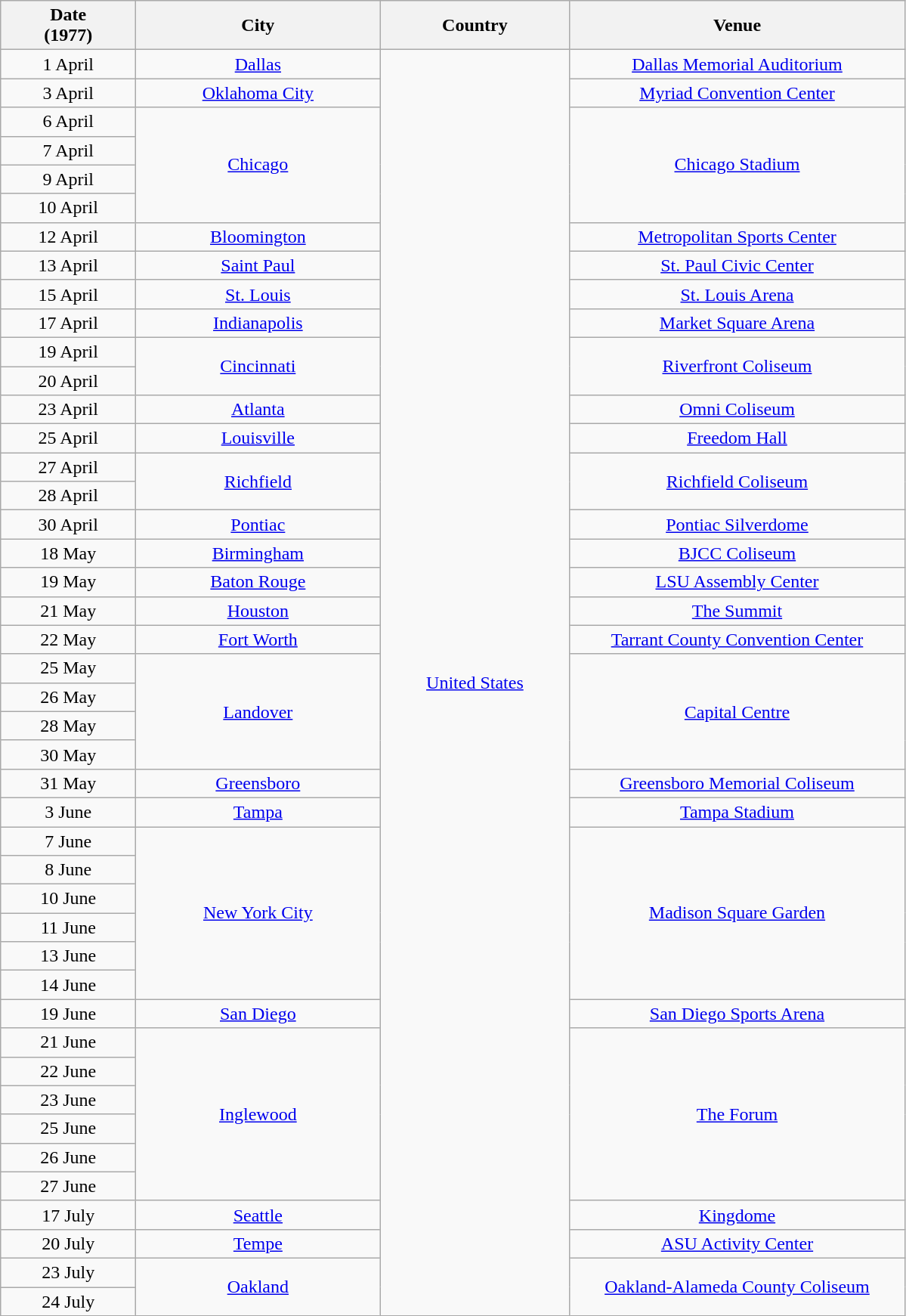<table class="wikitable" style="text-align:center;">
<tr>
<th scope="col" style="width:7em;">Date<br>(1977)</th>
<th scope="col" style="width:13em;">City</th>
<th scope="col" style="width:10em;">Country</th>
<th scope="col" style="width:18em;">Venue</th>
</tr>
<tr>
<td>1 April</td>
<td><a href='#'>Dallas</a></td>
<td rowspan="44"><a href='#'>United States</a></td>
<td><a href='#'>Dallas Memorial Auditorium</a></td>
</tr>
<tr>
<td>3 April</td>
<td><a href='#'>Oklahoma City</a></td>
<td><a href='#'>Myriad Convention Center</a></td>
</tr>
<tr>
<td>6 April</td>
<td rowspan="4"><a href='#'>Chicago</a></td>
<td rowspan="4"><a href='#'>Chicago Stadium</a></td>
</tr>
<tr>
<td>7 April</td>
</tr>
<tr>
<td>9 April</td>
</tr>
<tr>
<td>10 April</td>
</tr>
<tr>
<td>12 April</td>
<td><a href='#'>Bloomington</a></td>
<td><a href='#'>Metropolitan Sports Center</a></td>
</tr>
<tr>
<td>13 April</td>
<td><a href='#'>Saint Paul</a></td>
<td><a href='#'>St. Paul Civic Center</a></td>
</tr>
<tr>
<td>15 April</td>
<td><a href='#'>St. Louis</a></td>
<td><a href='#'>St. Louis Arena</a></td>
</tr>
<tr>
<td>17 April</td>
<td><a href='#'>Indianapolis</a></td>
<td><a href='#'>Market Square Arena</a></td>
</tr>
<tr>
<td>19 April</td>
<td rowspan="2"><a href='#'>Cincinnati</a></td>
<td rowspan="2"><a href='#'>Riverfront Coliseum</a></td>
</tr>
<tr>
<td>20 April</td>
</tr>
<tr>
<td>23 April</td>
<td><a href='#'>Atlanta</a></td>
<td><a href='#'>Omni Coliseum</a></td>
</tr>
<tr>
<td>25 April</td>
<td><a href='#'>Louisville</a></td>
<td><a href='#'>Freedom Hall</a></td>
</tr>
<tr>
<td>27 April</td>
<td rowspan="2"><a href='#'>Richfield</a></td>
<td rowspan="2"><a href='#'>Richfield Coliseum</a></td>
</tr>
<tr>
<td>28 April</td>
</tr>
<tr>
<td>30 April</td>
<td><a href='#'>Pontiac</a></td>
<td><a href='#'>Pontiac Silverdome</a></td>
</tr>
<tr>
<td>18 May</td>
<td><a href='#'>Birmingham</a></td>
<td><a href='#'>BJCC Coliseum</a></td>
</tr>
<tr>
<td>19 May</td>
<td><a href='#'>Baton Rouge</a></td>
<td><a href='#'>LSU Assembly Center</a></td>
</tr>
<tr>
<td>21 May</td>
<td><a href='#'>Houston</a></td>
<td><a href='#'>The Summit</a></td>
</tr>
<tr>
<td>22 May</td>
<td><a href='#'>Fort Worth</a></td>
<td><a href='#'>Tarrant County Convention Center</a></td>
</tr>
<tr>
<td>25 May</td>
<td rowspan="4"><a href='#'>Landover</a></td>
<td rowspan="4"><a href='#'>Capital Centre</a></td>
</tr>
<tr>
<td>26 May</td>
</tr>
<tr>
<td>28 May</td>
</tr>
<tr>
<td>30 May</td>
</tr>
<tr>
<td>31 May</td>
<td><a href='#'>Greensboro</a></td>
<td><a href='#'>Greensboro Memorial Coliseum</a></td>
</tr>
<tr>
<td>3 June</td>
<td><a href='#'>Tampa</a></td>
<td><a href='#'>Tampa Stadium</a></td>
</tr>
<tr>
<td>7 June</td>
<td rowspan="6"><a href='#'>New York City</a></td>
<td rowspan="6"><a href='#'>Madison Square Garden</a></td>
</tr>
<tr>
<td>8 June</td>
</tr>
<tr>
<td>10 June</td>
</tr>
<tr>
<td>11 June</td>
</tr>
<tr>
<td>13 June</td>
</tr>
<tr>
<td>14 June</td>
</tr>
<tr>
<td>19 June</td>
<td><a href='#'>San Diego</a></td>
<td><a href='#'>San Diego Sports Arena</a></td>
</tr>
<tr>
<td>21 June</td>
<td rowspan="6"><a href='#'>Inglewood</a></td>
<td rowspan="6"><a href='#'>The Forum</a></td>
</tr>
<tr>
<td>22 June</td>
</tr>
<tr>
<td>23 June</td>
</tr>
<tr>
<td>25 June</td>
</tr>
<tr>
<td>26 June</td>
</tr>
<tr>
<td>27 June</td>
</tr>
<tr>
<td>17 July</td>
<td><a href='#'>Seattle</a></td>
<td><a href='#'>Kingdome</a></td>
</tr>
<tr>
<td>20 July</td>
<td><a href='#'>Tempe</a></td>
<td><a href='#'>ASU Activity Center</a></td>
</tr>
<tr>
<td>23 July</td>
<td rowspan="2"><a href='#'>Oakland</a></td>
<td rowspan="2"><a href='#'>Oakland-Alameda County Coliseum</a></td>
</tr>
<tr>
<td>24 July</td>
</tr>
</table>
